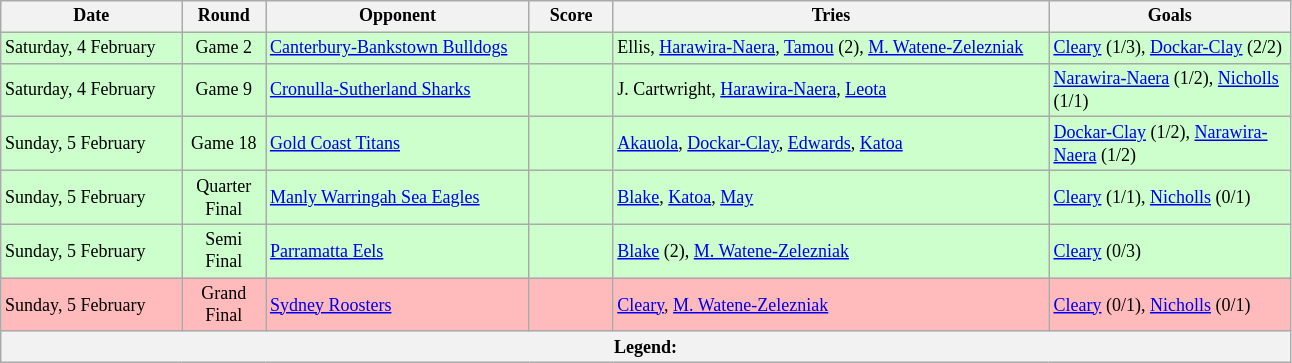<table style="font-size:75%;" class="wikitable">
<tr>
<th width="115">Date</th>
<th width="50">Round</th>
<th width="170">Opponent</th>
<th width="50">Score</th>
<th width="285">Tries</th>
<th width="155">Goals</th>
</tr>
<tr bgcolor= #CCFFCC>
<td>Saturday, 4 February</td>
<td style="text-align:center;">Game 2</td>
<td> <a href='#'>Canterbury-Bankstown Bulldogs</a></td>
<td style="text-align:center;"></td>
<td>Ellis, <a href='#'>Harawira-Naera</a>, <a href='#'>Tamou</a> (2), <a href='#'>M. Watene-Zelezniak</a></td>
<td><a href='#'>Cleary</a> (1/3), <a href='#'>Dockar-Clay</a> (2/2)</td>
</tr>
<tr bgcolor= #CCFFCC>
<td>Saturday, 4 February</td>
<td style="text-align:center;">Game 9</td>
<td> <a href='#'>Cronulla-Sutherland Sharks</a></td>
<td style="text-align:center;"></td>
<td>J. Cartwright, <a href='#'>Harawira-Naera</a>, <a href='#'>Leota</a></td>
<td><a href='#'>Narawira-Naera</a> (1/2), <a href='#'>Nicholls</a> (1/1)</td>
</tr>
<tr bgcolor= #CCFFCC>
<td>Sunday, 5 February</td>
<td style="text-align:center;">Game 18</td>
<td> <a href='#'>Gold Coast Titans</a></td>
<td style="text-align:center;"></td>
<td><a href='#'>Akauola</a>, <a href='#'>Dockar-Clay</a>, <a href='#'>Edwards</a>, <a href='#'>Katoa</a></td>
<td><a href='#'>Dockar-Clay</a> (1/2), <a href='#'>Narawira-Naera</a> (1/2)</td>
</tr>
<tr bgcolor= #CCFFCC>
<td>Sunday, 5 February</td>
<td style="text-align:center;">Quarter Final</td>
<td> <a href='#'>Manly Warringah Sea Eagles</a></td>
<td style="text-align:center;"></td>
<td><a href='#'>Blake</a>, <a href='#'>Katoa</a>, <a href='#'>May</a></td>
<td><a href='#'>Cleary</a> (1/1), <a href='#'>Nicholls</a> (0/1)</td>
</tr>
<tr bgcolor= #CCFFCC>
<td>Sunday, 5 February</td>
<td style="text-align:center;">Semi Final</td>
<td> <a href='#'>Parramatta Eels</a></td>
<td style="text-align:center;"></td>
<td><a href='#'>Blake</a> (2), <a href='#'>M. Watene-Zelezniak</a></td>
<td><a href='#'>Cleary</a> (0/3)</td>
</tr>
<tr bgcolor= #FFBBBB>
<td>Sunday, 5 February</td>
<td style="text-align:center;">Grand Final</td>
<td> <a href='#'>Sydney Roosters</a></td>
<td style="text-align:center;"></td>
<td><a href='#'>Cleary</a>, <a href='#'>M. Watene-Zelezniak</a></td>
<td><a href='#'>Cleary</a> (0/1), <a href='#'>Nicholls</a> (0/1)</td>
</tr>
<tr>
<th colspan="7"><strong>Legend</strong>:    </th>
</tr>
</table>
